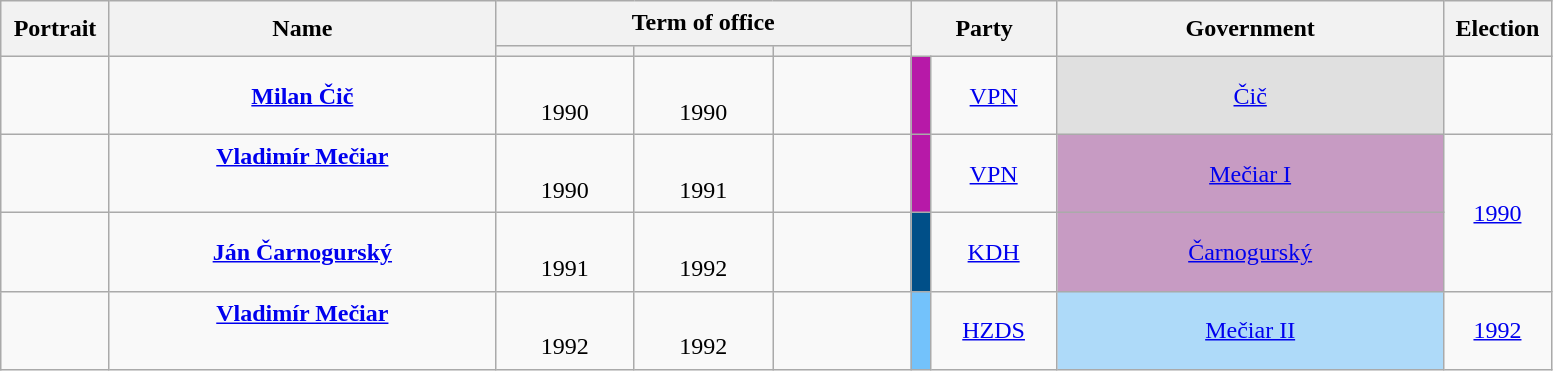<table class="wikitable" style="line-height:1.4em; text-align:center; border:1px #aaf solid">
<tr>
<th rowspan="2" width="65">Portrait</th>
<th rowspan="2" width="250">Name<br></th>
<th colspan="3">Term of office</th>
<th colspan="2" rowspan="2" width="90">Party</th>
<th rowspan="2" width="250">Government<br></th>
<th rowspan="2" width="65">Election</th>
</tr>
<tr>
<th width="85"></th>
<th width="85"></th>
<th width="85"></th>
</tr>
<tr>
<td></td>
<td><strong><a href='#'>Milan Čič</a></strong><br></td>
<td class="nowrap"><br>1990</td>
<td class="nowrap"><br>1990</td>
<td rowspan="1" style="font-size:95%;"></td>
<td rowspan="1" style="background:#B719A8;"></td>
<td rowspan="1"><a href='#'>VPN</a></td>
<td rowspan="1" style="background:#e0e0e0;"><a href='#'>Čič</a><br></td>
<td></td>
</tr>
<tr>
<td></td>
<td><strong><a href='#'>Vladimír Mečiar</a></strong><br><br></td>
<td class="nowrap"><br>1990</td>
<td class="nowrap"><br>1991</td>
<td rowspan="1" style="font-size:95%;"></td>
<td rowspan="1" style="background:#B719A8;"></td>
<td rowspan="1"><a href='#'>VPN</a></td>
<td rowspan="1" style="background:#c79bc3;"><a href='#'>Mečiar I</a><br></td>
<td rowspan="2"><a href='#'>1990</a></td>
</tr>
<tr>
<td></td>
<td><strong><a href='#'>Ján Čarnogurský</a></strong><br></td>
<td class="nowrap"><br>1991</td>
<td class="nowrap"><br>1992</td>
<td></td>
<td rowspan="1" style="background:#004f88;"></td>
<td><a href='#'>KDH</a></td>
<td rowspan="1" style="background:#c79bc3;"><a href='#'>Čarnogurský</a><br></td>
</tr>
<tr>
<td></td>
<td><strong><a href='#'>Vladimír Mečiar</a></strong><br><br></td>
<td class="nowrap"><br>1992</td>
<td class="nowrap"><br>1992</td>
<td></td>
<td style="background:#73C2FB;"></td>
<td><a href='#'>HZDS</a></td>
<td style="background:#aedaf9;"><a href='#'>Mečiar II</a><br></td>
<td><a href='#'>1992</a></td>
</tr>
</table>
